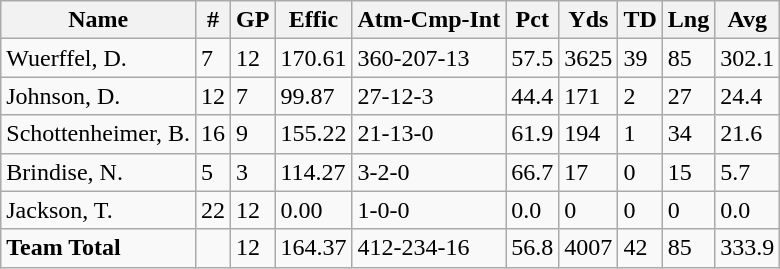<table class="wikitable" style="white-space:nowrap;">
<tr>
<th>Name</th>
<th>#</th>
<th>GP</th>
<th>Effic</th>
<th>Atm-Cmp-Int</th>
<th>Pct</th>
<th>Yds</th>
<th>TD</th>
<th>Lng</th>
<th>Avg</th>
</tr>
<tr>
<td>Wuerffel, D.</td>
<td>7</td>
<td>12</td>
<td>170.61</td>
<td>360-207-13</td>
<td>57.5</td>
<td>3625</td>
<td>39</td>
<td>85</td>
<td>302.1</td>
</tr>
<tr>
<td>Johnson, D.</td>
<td>12</td>
<td>7</td>
<td>99.87</td>
<td>27-12-3</td>
<td>44.4</td>
<td>171</td>
<td>2</td>
<td>27</td>
<td>24.4</td>
</tr>
<tr>
<td>Schottenheimer, B.</td>
<td>16</td>
<td>9</td>
<td>155.22</td>
<td>21-13-0</td>
<td>61.9</td>
<td>194</td>
<td>1</td>
<td>34</td>
<td>21.6</td>
</tr>
<tr>
<td>Brindise, N.</td>
<td>5</td>
<td>3</td>
<td>114.27</td>
<td>3-2-0</td>
<td>66.7</td>
<td>17</td>
<td>0</td>
<td>15</td>
<td>5.7</td>
</tr>
<tr>
<td>Jackson, T.</td>
<td>22</td>
<td>12</td>
<td>0.00</td>
<td>1-0-0</td>
<td>0.0</td>
<td>0</td>
<td>0</td>
<td>0</td>
<td>0.0</td>
</tr>
<tr>
<td><strong>Team Total</strong></td>
<td></td>
<td>12</td>
<td>164.37</td>
<td>412-234-16</td>
<td>56.8</td>
<td>4007</td>
<td>42</td>
<td>85</td>
<td>333.9</td>
</tr>
</table>
